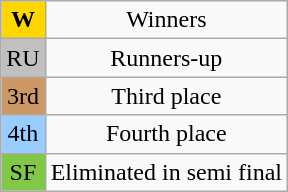<table class="wikitable" style="text-align:center">
<tr>
<td style=background:gold><strong>W</strong></td>
<td>Winners</td>
</tr>
<tr>
<td style=background:silver>RU</td>
<td>Runners-up</td>
</tr>
<tr>
<td style=background:#c96>3rd</td>
<td>Third place</td>
</tr>
<tr>
<td style=background:#9acdff>4th</td>
<td>Fourth place</td>
</tr>
<tr>
<td style=background:#81c846>SF</td>
<td>Eliminated in semi final</td>
</tr>
</table>
